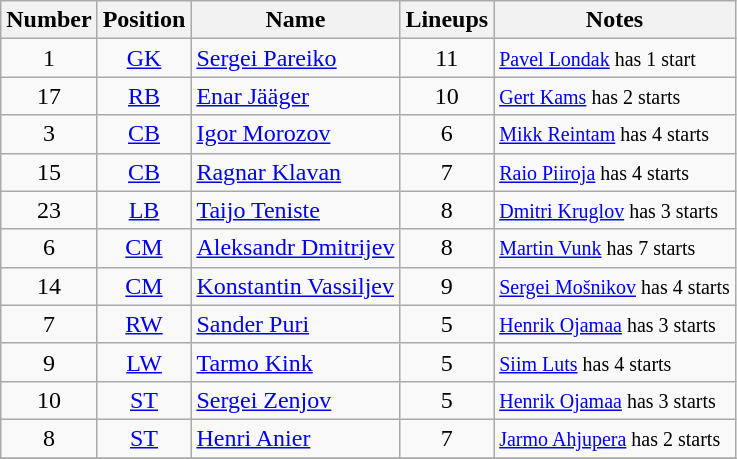<table class="wikitable" style="text-align: center;">
<tr>
<th>Number</th>
<th>Position</th>
<th>Name</th>
<th>Lineups</th>
<th>Notes</th>
</tr>
<tr>
<td>1</td>
<td><a href='#'>GK</a></td>
<td align="left"><a href='#'>Sergei Pareiko</a></td>
<td>11</td>
<td align="left"><small><a href='#'>Pavel Londak</a> has 1 start</small></td>
</tr>
<tr>
<td>17</td>
<td><a href='#'>RB</a></td>
<td align="left"><a href='#'>Enar Jääger</a></td>
<td>10</td>
<td align="left"><small><a href='#'>Gert Kams</a> has 2 starts</small></td>
</tr>
<tr>
<td>3</td>
<td><a href='#'>CB</a></td>
<td align="left"><a href='#'>Igor Morozov</a></td>
<td>6</td>
<td align="left"><small><a href='#'>Mikk Reintam</a> has 4 starts</small></td>
</tr>
<tr>
<td>15</td>
<td><a href='#'>CB</a></td>
<td align="left"><a href='#'>Ragnar Klavan</a></td>
<td>7</td>
<td align="left"><small><a href='#'>Raio Piiroja</a> has 4 starts</small></td>
</tr>
<tr>
<td>23</td>
<td><a href='#'>LB</a></td>
<td align="left"><a href='#'>Taijo Teniste</a></td>
<td>8</td>
<td align="left"><small><a href='#'>Dmitri Kruglov</a> has 3 starts</small></td>
</tr>
<tr>
<td>6</td>
<td><a href='#'>CM</a></td>
<td align="left"><a href='#'>Aleksandr Dmitrijev</a></td>
<td>8</td>
<td align="left"><small><a href='#'>Martin Vunk</a> has 7 starts</small></td>
</tr>
<tr>
<td>14</td>
<td><a href='#'>CM</a></td>
<td align="left"><a href='#'>Konstantin Vassiljev</a></td>
<td>9</td>
<td align="left"><small><a href='#'>Sergei Mošnikov</a> has 4 starts</small></td>
</tr>
<tr>
<td>7</td>
<td><a href='#'>RW</a></td>
<td align="left"><a href='#'>Sander Puri</a></td>
<td>5</td>
<td align="left"><small><a href='#'>Henrik Ojamaa</a> has 3 starts</small></td>
</tr>
<tr>
<td>9</td>
<td><a href='#'>LW</a></td>
<td align="left"><a href='#'>Tarmo Kink</a></td>
<td>5</td>
<td align="left"><small><a href='#'>Siim Luts</a> has 4 starts</small></td>
</tr>
<tr>
<td>10</td>
<td><a href='#'>ST</a></td>
<td align="left"><a href='#'>Sergei Zenjov</a></td>
<td>5</td>
<td align="left"><small><a href='#'>Henrik Ojamaa</a> has 3 starts</small></td>
</tr>
<tr>
<td>8</td>
<td><a href='#'>ST</a></td>
<td align="left"><a href='#'>Henri Anier</a></td>
<td>7</td>
<td align="left"><small><a href='#'>Jarmo Ahjupera</a> has 2 starts</small></td>
</tr>
<tr>
</tr>
</table>
